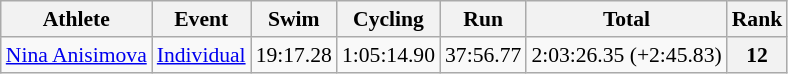<table class="wikitable" style="font-size:90%">
<tr>
<th>Athlete</th>
<th>Event</th>
<th>Swim</th>
<th>Cycling</th>
<th>Run</th>
<th>Total</th>
<th>Rank</th>
</tr>
<tr>
<td><a href='#'>Nina Anisimova</a></td>
<td><a href='#'>Individual</a></td>
<td align=center>19:17.28</td>
<td align=center>1:05:14.90</td>
<td align=center>37:56.77</td>
<td align=center>2:03:26.35 (+2:45.83)</td>
<th align=center>12</th>
</tr>
</table>
